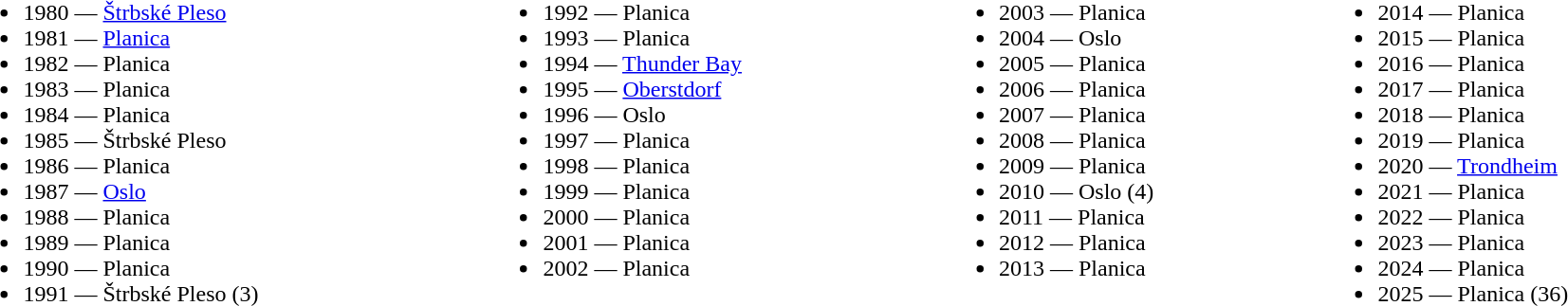<table border="0" width="100%">
<tr valign="top">
<td><br><ul><li>1980 —  <a href='#'>Štrbské Pleso</a></li><li>1981 —  <a href='#'>Planica</a></li><li>1982 —  Planica</li><li>1983 —  Planica</li><li>1984 —  Planica</li><li>1985 —  Štrbské Pleso</li><li>1986 —  Planica</li><li>1987 —  <a href='#'>Oslo</a></li><li>1988 —  Planica</li><li>1989 —  Planica</li><li>1990 —  Planica</li><li>1991 —  Štrbské Pleso (3)</li></ul></td>
<td><br><ul><li>1992 —  Planica</li><li>1993 —  Planica</li><li>1994 —  <a href='#'>Thunder Bay</a></li><li>1995 —  <a href='#'>Oberstdorf</a></li><li>1996 —  Oslo</li><li>1997 —  Planica</li><li>1998 —  Planica</li><li>1999 —  Planica</li><li>2000 —  Planica</li><li>2001 —  Planica</li><li>2002 —  Planica</li></ul></td>
<td><br><ul><li>2003 —  Planica</li><li>2004 —  Oslo</li><li>2005 —  Planica</li><li>2006 —  Planica</li><li>2007 —  Planica</li><li>2008 —  Planica</li><li>2009 —  Planica</li><li>2010 —  Oslo (4)</li><li>2011 —  Planica</li><li>2012 —  Planica</li><li>2013 —  Planica</li></ul></td>
<td><br><ul><li>2014 —  Planica</li><li>2015 —  Planica</li><li>2016 —  Planica</li><li>2017 —  Planica</li><li>2018 —  Planica</li><li>2019 —  Planica</li><li>2020 —  <a href='#'>Trondheim</a></li><li>2021 —  Planica</li><li>2022 —  Planica</li><li>2023 —  Planica</li><li>2024 —  Planica</li><li>2025 —  Planica (36)</li></ul></td>
</tr>
</table>
